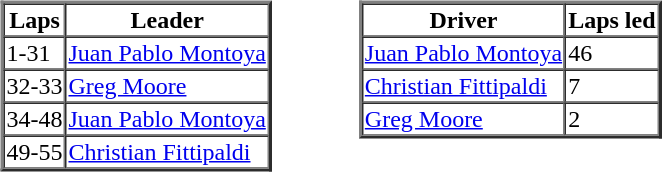<table>
<tr>
<td valign="top"><br><table border=2 cellspacing=0>
<tr>
<th>Laps</th>
<th>Leader</th>
</tr>
<tr>
<td>1-31</td>
<td><a href='#'>Juan Pablo Montoya</a></td>
</tr>
<tr>
<td>32-33</td>
<td><a href='#'>Greg Moore</a></td>
</tr>
<tr>
<td>34-48</td>
<td><a href='#'>Juan Pablo Montoya</a></td>
</tr>
<tr>
<td>49-55</td>
<td><a href='#'>Christian Fittipaldi</a></td>
</tr>
</table>
</td>
<td width="50"> </td>
<td valign="top"><br><table border=2 cellspacing=0>
<tr>
<th>Driver</th>
<th>Laps led</th>
</tr>
<tr>
<td><a href='#'>Juan Pablo Montoya</a></td>
<td>46</td>
</tr>
<tr>
<td><a href='#'>Christian Fittipaldi</a></td>
<td>7</td>
</tr>
<tr>
<td><a href='#'>Greg Moore</a></td>
<td>2</td>
</tr>
</table>
</td>
</tr>
</table>
